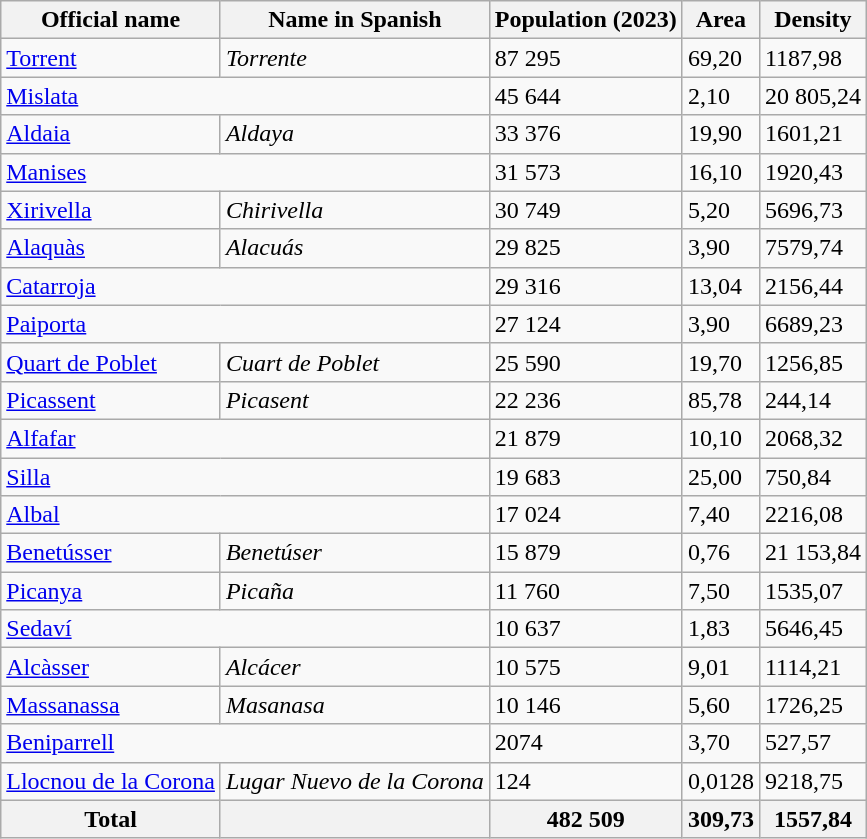<table class="wikitable sortable col1izq col2der col3der col4der col5der">
<tr>
<th scope="col">Official name</th>
<th scope="col">Name in Spanish</th>
<th scope="col" data-sort-type="number">Population (2023)</th>
<th scope="col">Area</th>
<th scope="col">Density</th>
</tr>
<tr>
<td><a href='#'>Torrent</a></td>
<td><em>Torrente</em></td>
<td>87 295</td>
<td>69,20</td>
<td>1187,98</td>
</tr>
<tr>
<td colspan="2"><a href='#'>Mislata</a></td>
<td>45 644</td>
<td>2,10</td>
<td>20 805,24</td>
</tr>
<tr>
<td><a href='#'>Aldaia</a></td>
<td><em>Aldaya</em></td>
<td>33 376</td>
<td>19,90</td>
<td>1601,21</td>
</tr>
<tr>
<td colspan="2"><a href='#'>Manises</a></td>
<td>31 573</td>
<td>16,10</td>
<td>1920,43</td>
</tr>
<tr>
<td><a href='#'>Xirivella</a></td>
<td><em>Chirivella</em></td>
<td>30 749</td>
<td>5,20</td>
<td>5696,73</td>
</tr>
<tr>
<td><a href='#'>Alaquàs</a></td>
<td><em>Alacuás</em></td>
<td>29 825</td>
<td>3,90</td>
<td>7579,74</td>
</tr>
<tr>
<td colspan="2"><a href='#'>Catarroja</a></td>
<td>29 316</td>
<td>13,04</td>
<td>2156,44</td>
</tr>
<tr>
<td colspan="2"><a href='#'>Paiporta</a></td>
<td>27 124</td>
<td>3,90</td>
<td>6689,23</td>
</tr>
<tr>
<td><a href='#'>Quart de Poblet</a></td>
<td><em>Cuart de Poblet</em></td>
<td>25 590</td>
<td>19,70</td>
<td>1256,85</td>
</tr>
<tr>
<td><a href='#'>Picassent</a></td>
<td><em>Picasent</em></td>
<td>22 236</td>
<td>85,78</td>
<td>244,14</td>
</tr>
<tr>
<td colspan="2"><a href='#'>Alfafar</a></td>
<td>21 879</td>
<td>10,10</td>
<td>2068,32</td>
</tr>
<tr>
<td colspan="2"><a href='#'>Silla</a></td>
<td>19 683</td>
<td>25,00</td>
<td>750,84</td>
</tr>
<tr>
<td colspan="2"><a href='#'>Albal</a></td>
<td>17 024</td>
<td>7,40</td>
<td>2216,08</td>
</tr>
<tr>
<td><a href='#'>Benetússer</a></td>
<td><em>Benetúser</em></td>
<td>15 879</td>
<td>0,76</td>
<td>21 153,84</td>
</tr>
<tr>
<td><a href='#'>Picanya</a></td>
<td><em>Picaña</em></td>
<td>11 760</td>
<td>7,50</td>
<td>1535,07</td>
</tr>
<tr>
<td colspan="2"><a href='#'>Sedaví</a></td>
<td>10 637</td>
<td>1,83</td>
<td>5646,45</td>
</tr>
<tr>
<td><a href='#'>Alcàsser</a></td>
<td><em>Alcácer</em></td>
<td>10 575</td>
<td>9,01</td>
<td>1114,21</td>
</tr>
<tr>
<td><a href='#'>Massanassa</a></td>
<td><em>Masanasa</em></td>
<td>10 146</td>
<td>5,60</td>
<td>1726,25</td>
</tr>
<tr>
<td colspan="2"><a href='#'>Beniparrell</a></td>
<td>2074</td>
<td>3,70</td>
<td>527,57</td>
</tr>
<tr>
<td><a href='#'>Llocnou de la Corona</a></td>
<td><em>Lugar Nuevo de la Corona</em></td>
<td>124</td>
<td>0,0128</td>
<td>9218,75</td>
</tr>
<tr>
<th colspan="1">Total</th>
<th></th>
<th>482 509</th>
<th>309,73</th>
<th>1557,84</th>
</tr>
</table>
